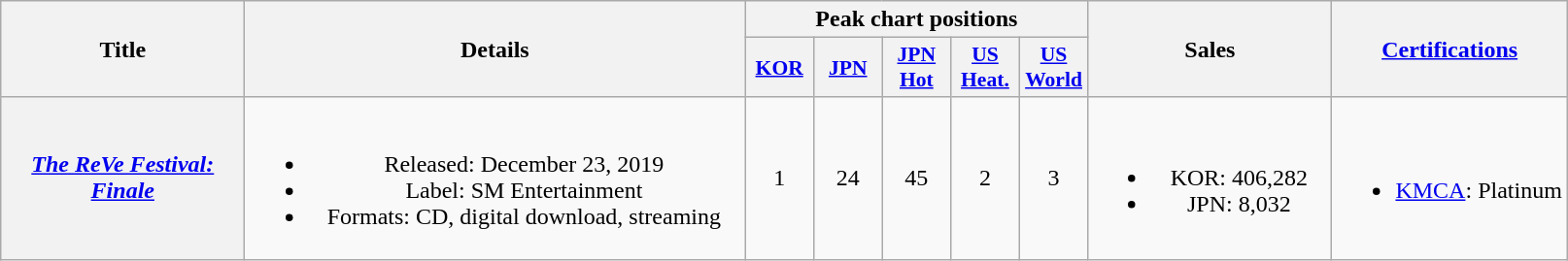<table class="wikitable plainrowheaders" style="text-align:center">
<tr>
<th scope="col" rowspan="2" style="width:10em">Title</th>
<th scope="col" rowspan="2" style="width:21em">Details</th>
<th scope="col" colspan="5">Peak chart positions</th>
<th scope="col" rowspan="2" style="width:10em">Sales</th>
<th scope="col" rowspan="2"><a href='#'>Certifications</a></th>
</tr>
<tr>
<th scope="col" style="width:2.8em;font-size:90%"><a href='#'>KOR</a><br></th>
<th scope="col" style="width:2.8em;font-size:90%"><a href='#'>JPN</a><br></th>
<th scope="col" style="width:2.8em;font-size:90%"><a href='#'>JPN Hot</a><br></th>
<th scope="col" style="width:2.8em;font-size:90%"><a href='#'>US Heat.</a><br></th>
<th scope="col" style="width:2.8em;font-size:90%"><a href='#'>US World</a><br></th>
</tr>
<tr>
<th scope="row"><em><a href='#'>The ReVe Festival: Finale</a></em></th>
<td><br><ul><li>Released: December 23, 2019</li><li>Label: SM Entertainment</li><li>Formats: CD, digital download, streaming</li></ul></td>
<td>1</td>
<td>24</td>
<td>45</td>
<td>2</td>
<td>3</td>
<td><br><ul><li>KOR: 406,282</li><li>JPN: 8,032</li></ul></td>
<td><br><ul><li><a href='#'>KMCA</a>: Platinum</li></ul></td>
</tr>
</table>
